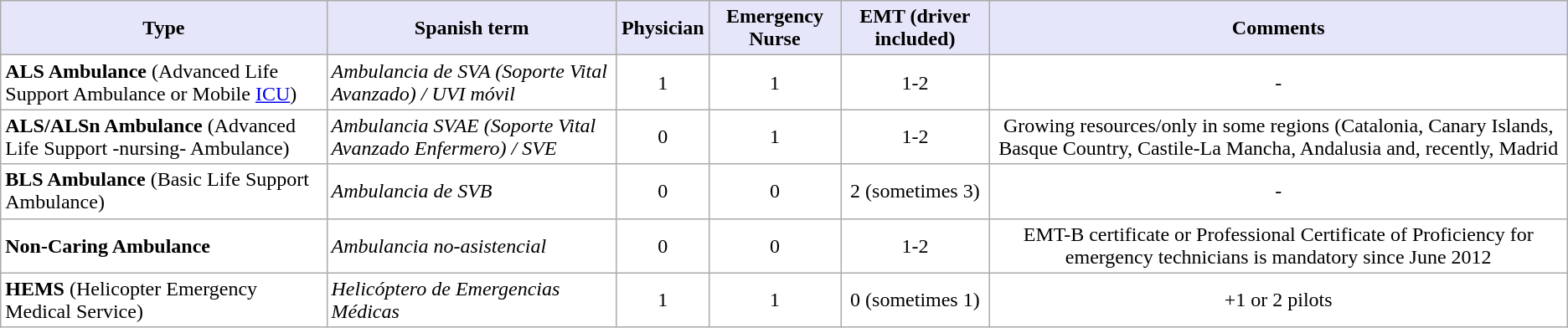<table border="0" style="background:#fff;" class="sortable wikitable">
<tr>
<th style="background:Lavender; color:Black;">Type</th>
<th style="background:Lavender; color:Black;">Spanish term</th>
<th style="background:Lavender; color:Black;">Physician</th>
<th style="background:Lavender; color:Black;">Emergency Nurse</th>
<th style="background:Lavender; color:Black;">EMT (driver included)</th>
<th style="background:Lavender; color:Black;">Comments</th>
</tr>
<tr>
<td><strong>ALS Ambulance</strong> (Advanced Life Support Ambulance or Mobile <a href='#'>ICU</a>)</td>
<td><em>Ambulancia de SVA (Soporte Vital Avanzado) / UVI móvil</em></td>
<td style="text-align:center;">1</td>
<td style="text-align:center;">1</td>
<td style="text-align:center;">1-2</td>
<td style="text-align:center;">-</td>
</tr>
<tr>
<td><strong>ALS/ALSn Ambulance</strong> (Advanced Life Support -nursing- Ambulance)</td>
<td><em>Ambulancia SVAE (Soporte Vital Avanzado Enfermero) / SVE</em></td>
<td style="text-align:center;">0</td>
<td style="text-align:center;">1</td>
<td style="text-align:center;">1-2</td>
<td style="text-align:center;">Growing resources/only in some regions (Catalonia, Canary Islands, Basque Country, Castile-La Mancha, Andalusia and, recently, Madrid</td>
</tr>
<tr>
<td><strong>BLS Ambulance</strong> (Basic Life Support Ambulance)</td>
<td><em>Ambulancia de SVB</em></td>
<td style="text-align:center;">0</td>
<td style="text-align:center;">0</td>
<td style="text-align:center;">2 (sometimes 3)</td>
<td style="text-align:center;">-</td>
</tr>
<tr>
<td><strong>Non-Caring Ambulance</strong></td>
<td><em>Ambulancia no-asistencial</em></td>
<td style="text-align:center;">0</td>
<td style="text-align:center;">0</td>
<td style="text-align:center;">1-2</td>
<td style="text-align:center;">EMT-B certificate or Professional Certificate of Proficiency for emergency technicians is mandatory since June 2012</td>
</tr>
<tr>
<td><strong>HEMS</strong> (Helicopter Emergency Medical Service)</td>
<td><em>Helicóptero de Emergencias Médicas</em></td>
<td style="text-align:center;">1</td>
<td style="text-align:center;">1</td>
<td style="text-align:center;">0 (sometimes 1)</td>
<td style="text-align:center;">+1 or 2 pilots</td>
</tr>
</table>
